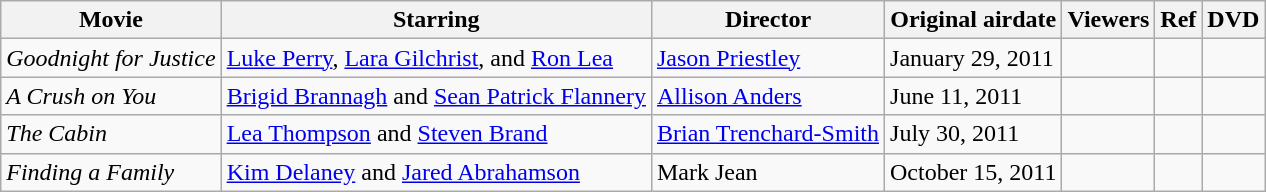<table class="wikitable sortable">
<tr>
<th class="unsortable" scope="col">Movie</th>
<th class="unsortable" scope="col">Starring</th>
<th class="unsortable" scope="col">Director</th>
<th class="unsortable" scope="col">Original airdate</th>
<th scope="col">Viewers</th>
<th class="unsortable" scope="col">Ref</th>
<th class="unsortable" scope="col">DVD</th>
</tr>
<tr>
<td><em>Goodnight for Justice</em></td>
<td><a href='#'>Luke Perry</a>, <a href='#'>Lara Gilchrist</a>, and <a href='#'>Ron Lea</a></td>
<td><a href='#'>Jason Priestley</a></td>
<td>January 29, 2011</td>
<td></td>
<td></td>
<td></td>
</tr>
<tr>
<td><em>A Crush on You</em></td>
<td><a href='#'>Brigid Brannagh</a> and <a href='#'>Sean Patrick Flannery</a></td>
<td><a href='#'>Allison Anders</a></td>
<td>June 11, 2011</td>
<td></td>
<td></td>
<td></td>
</tr>
<tr>
<td><em>The Cabin</em></td>
<td><a href='#'>Lea Thompson</a> and <a href='#'>Steven Brand</a></td>
<td><a href='#'>Brian Trenchard-Smith</a></td>
<td>July 30, 2011</td>
<td></td>
<td></td>
<td></td>
</tr>
<tr>
<td><em>Finding a Family</em></td>
<td><a href='#'>Kim Delaney</a> and <a href='#'>Jared Abrahamson</a></td>
<td>Mark Jean</td>
<td>October 15, 2011</td>
<td></td>
<td></td>
<td></td>
</tr>
</table>
